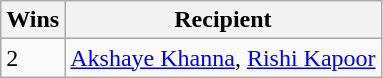<table class="wikitable">
<tr>
<th>Wins</th>
<th>Recipient</th>
</tr>
<tr>
<td>2</td>
<td><a href='#'>Akshaye Khanna</a>, <a href='#'>Rishi Kapoor</a></td>
</tr>
</table>
